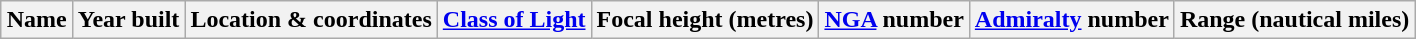<table class="wikitable sortable" style="margin:auto;text-align:center">
<tr>
<th>Name</th>
<th>Year built</th>
<th>Location & coordinates</th>
<th><a href='#'>Class of Light</a></th>
<th>Focal height (metres)</th>
<th><a href='#'>NGA</a> number</th>
<th><a href='#'>Admiralty</a> number</th>
<th>Range (nautical miles)<br>















</th>
</tr>
</table>
